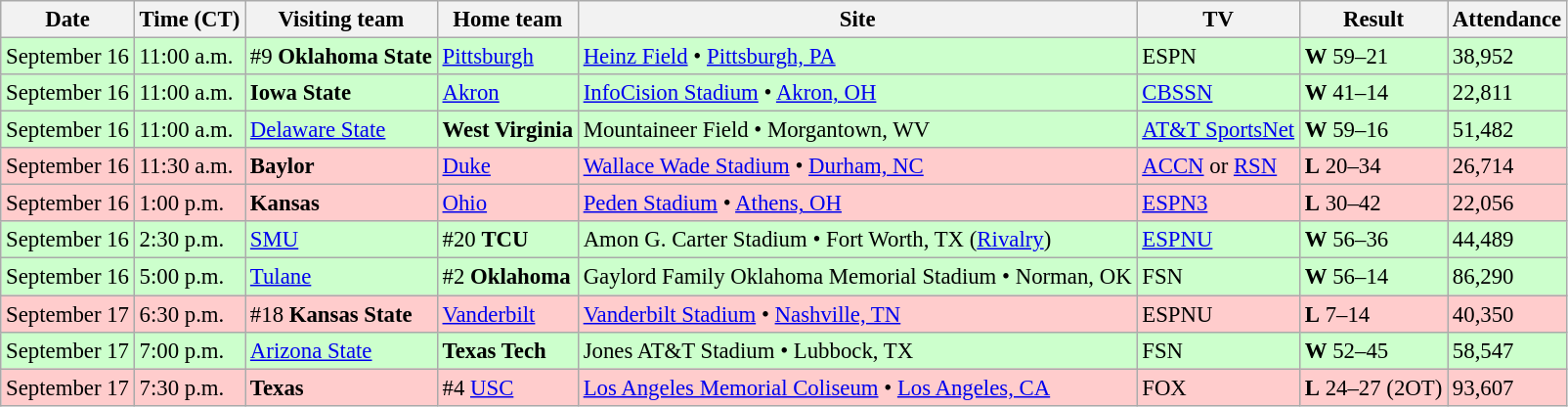<table class="wikitable" style="font-size:95%;">
<tr>
<th>Date</th>
<th>Time (CT)</th>
<th>Visiting team</th>
<th>Home team</th>
<th>Site</th>
<th>TV</th>
<th>Result</th>
<th>Attendance</th>
</tr>
<tr bgcolor=ccffcc>
<td>September 16</td>
<td>11:00 a.m.</td>
<td>#9 <strong>Oklahoma State</strong></td>
<td><a href='#'>Pittsburgh</a></td>
<td><a href='#'>Heinz Field</a> • <a href='#'>Pittsburgh, PA</a></td>
<td>ESPN</td>
<td><strong>W</strong> 59–21</td>
<td>38,952</td>
</tr>
<tr bgcolor=ccffcc>
<td>September 16</td>
<td>11:00 a.m.</td>
<td><strong>Iowa State</strong></td>
<td><a href='#'>Akron</a></td>
<td><a href='#'>InfoCision Stadium</a> • <a href='#'>Akron, OH</a></td>
<td><a href='#'>CBSSN</a></td>
<td><strong>W</strong> 41–14</td>
<td>22,811</td>
</tr>
<tr bgcolor=ccffcc>
<td>September 16</td>
<td>11:00 a.m.</td>
<td><a href='#'>Delaware State</a></td>
<td><strong>West Virginia</strong></td>
<td>Mountaineer Field • Morgantown, WV</td>
<td><a href='#'>AT&T SportsNet</a></td>
<td><strong>W</strong> 59–16</td>
<td>51,482</td>
</tr>
<tr bgcolor=ffcccc>
<td>September 16</td>
<td>11:30 a.m.</td>
<td><strong>Baylor</strong></td>
<td><a href='#'>Duke</a></td>
<td><a href='#'>Wallace Wade Stadium</a> • <a href='#'>Durham, NC</a></td>
<td><a href='#'>ACCN</a> or <a href='#'>RSN</a></td>
<td><strong>L</strong> 20–34</td>
<td>26,714</td>
</tr>
<tr bgcolor=ffcccc>
<td>September 16</td>
<td>1:00 p.m.</td>
<td><strong>Kansas</strong></td>
<td><a href='#'>Ohio</a></td>
<td><a href='#'>Peden Stadium</a> • <a href='#'>Athens, OH</a></td>
<td><a href='#'>ESPN3</a></td>
<td><strong>L</strong> 30–42</td>
<td>22,056</td>
</tr>
<tr bgcolor=ccffcc>
<td>September 16</td>
<td>2:30 p.m.</td>
<td><a href='#'>SMU</a></td>
<td>#20 <strong>TCU</strong></td>
<td>Amon G. Carter Stadium • Fort Worth, TX (<a href='#'>Rivalry</a>)</td>
<td><a href='#'>ESPNU</a></td>
<td><strong>W</strong> 56–36</td>
<td>44,489</td>
</tr>
<tr bgcolor=ccffcc>
<td>September 16</td>
<td>5:00 p.m.</td>
<td><a href='#'>Tulane</a></td>
<td>#2 <strong>Oklahoma</strong></td>
<td>Gaylord Family Oklahoma Memorial Stadium • Norman, OK</td>
<td>FSN</td>
<td><strong>W</strong> 56–14</td>
<td>86,290</td>
</tr>
<tr bgcolor=ffcccc>
<td>September 17</td>
<td>6:30 p.m.</td>
<td>#18 <strong>Kansas State</strong></td>
<td><a href='#'>Vanderbilt</a></td>
<td><a href='#'>Vanderbilt Stadium</a> • <a href='#'>Nashville, TN</a></td>
<td>ESPNU</td>
<td><strong>L</strong> 7–14</td>
<td>40,350</td>
</tr>
<tr bgcolor=ccffcc>
<td>September 17</td>
<td>7:00 p.m.</td>
<td><a href='#'>Arizona State</a></td>
<td><strong>Texas Tech</strong></td>
<td>Jones AT&T Stadium • Lubbock, TX</td>
<td>FSN</td>
<td><strong>W</strong> 52–45</td>
<td>58,547</td>
</tr>
<tr bgcolor=ffcccc>
<td>September 17</td>
<td>7:30 p.m.</td>
<td><strong>Texas</strong></td>
<td>#4 <a href='#'>USC</a></td>
<td><a href='#'>Los Angeles Memorial Coliseum</a> • <a href='#'>Los Angeles, CA</a></td>
<td>FOX</td>
<td><strong>L</strong> 24–27 (2OT)</td>
<td>93,607</td>
</tr>
</table>
